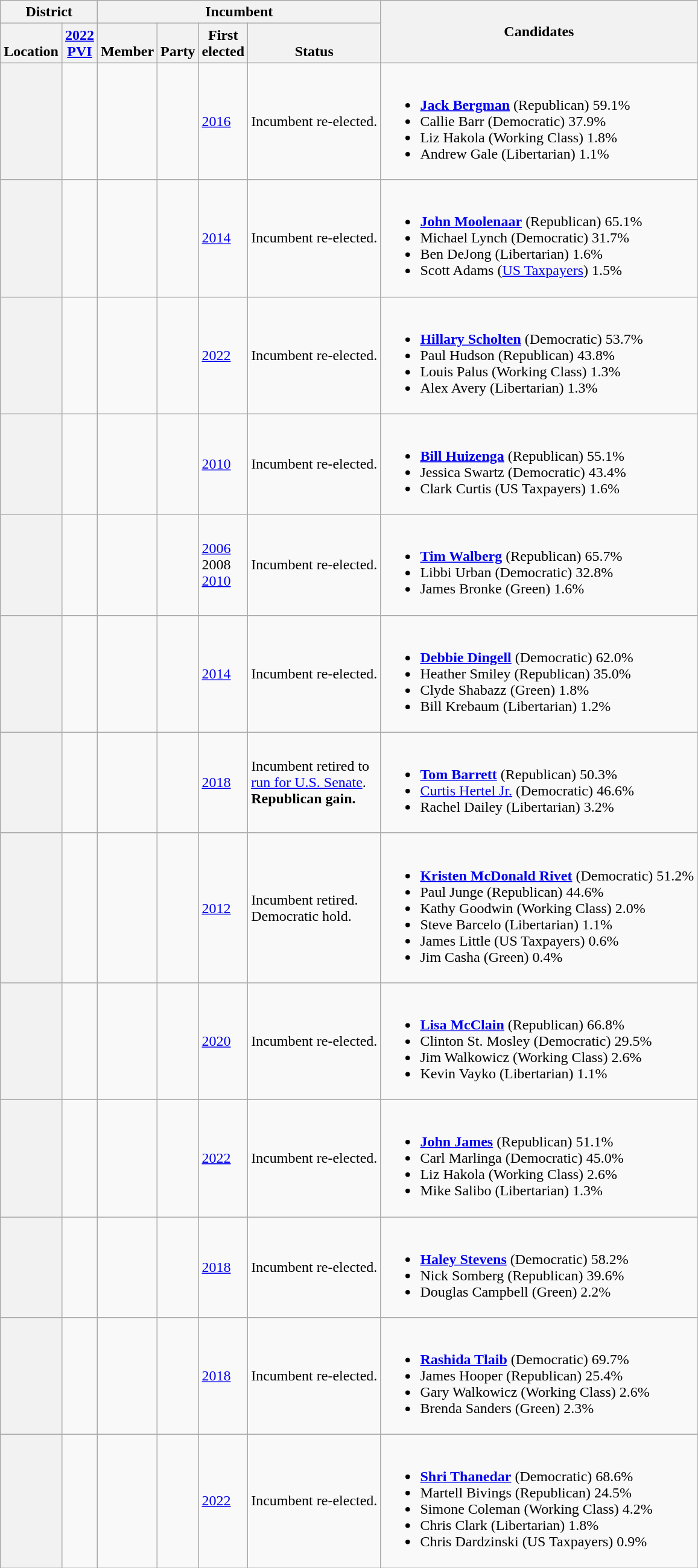<table class="wikitable sortable">
<tr>
<th colspan=2>District</th>
<th colspan=4>Incumbent</th>
<th rowspan=2 class="unsortable">Candidates</th>
</tr>
<tr valign=bottom>
<th>Location</th>
<th><a href='#'>2022<br>PVI</a></th>
<th>Member</th>
<th>Party</th>
<th>First<br>elected</th>
<th>Status</th>
</tr>
<tr>
<th></th>
<td></td>
<td></td>
<td></td>
<td><a href='#'>2016</a></td>
<td>Incumbent re-elected.</td>
<td nowrap><br><ul><li> <strong><a href='#'>Jack Bergman</a></strong> (Republican) 59.1%</li><li>Callie Barr (Democratic) 37.9%</li><li>Liz Hakola (Working Class) 1.8%</li><li>Andrew Gale (Libertarian) 1.1%</li></ul></td>
</tr>
<tr>
<th></th>
<td></td>
<td></td>
<td></td>
<td><a href='#'>2014</a></td>
<td>Incumbent re-elected.</td>
<td nowrap><br><ul><li> <strong><a href='#'>John Moolenaar</a></strong> (Republican) 65.1%</li><li>Michael Lynch (Democratic) 31.7%</li><li>Ben DeJong (Libertarian) 1.6%</li><li>Scott Adams (<a href='#'>US Taxpayers</a>) 1.5%</li></ul></td>
</tr>
<tr>
<th></th>
<td></td>
<td></td>
<td></td>
<td><a href='#'>2022</a></td>
<td>Incumbent re-elected.</td>
<td nowrap><br><ul><li> <strong><a href='#'>Hillary Scholten</a></strong> (Democratic) 53.7%</li><li>Paul Hudson (Republican) 43.8%</li><li>Louis Palus (Working Class) 1.3%</li><li>Alex Avery (Libertarian) 1.3%</li></ul></td>
</tr>
<tr>
<th></th>
<td></td>
<td></td>
<td></td>
<td><a href='#'>2010</a></td>
<td>Incumbent re-elected.</td>
<td nowrap><br><ul><li> <strong><a href='#'>Bill Huizenga</a></strong> (Republican) 55.1%</li><li>Jessica Swartz (Democratic) 43.4%</li><li>Clark Curtis (US Taxpayers) 1.6%</li></ul></td>
</tr>
<tr>
<th></th>
<td></td>
<td></td>
<td></td>
<td><a href='#'>2006</a><br>2008 <br><a href='#'>2010</a></td>
<td>Incumbent re-elected.</td>
<td nowrap><br><ul><li> <strong><a href='#'>Tim Walberg</a></strong> (Republican) 65.7%</li><li>Libbi Urban (Democratic) 32.8%</li><li>James Bronke (Green) 1.6%</li></ul></td>
</tr>
<tr>
<th></th>
<td></td>
<td></td>
<td></td>
<td><a href='#'>2014</a></td>
<td>Incumbent re-elected.</td>
<td nowrap><br><ul><li> <strong><a href='#'>Debbie Dingell</a></strong> (Democratic) 62.0%</li><li>Heather Smiley (Republican) 35.0%</li><li>Clyde Shabazz (Green) 1.8%</li><li>Bill Krebaum (Libertarian) 1.2%</li></ul></td>
</tr>
<tr>
<th></th>
<td></td>
<td></td>
<td></td>
<td><a href='#'>2018</a></td>
<td>Incumbent retired to<br><a href='#'>run for U.S. Senate</a>.<br><strong>Republican gain.</strong></td>
<td nowrap><br><ul><li> <strong><a href='#'>Tom Barrett</a></strong> (Republican) 50.3%</li><li><a href='#'>Curtis Hertel Jr.</a> (Democratic) 46.6%</li><li>Rachel Dailey (Libertarian) 3.2%</li></ul></td>
</tr>
<tr>
<th></th>
<td></td>
<td></td>
<td></td>
<td><a href='#'>2012</a></td>
<td>Incumbent retired.<br>Democratic hold.</td>
<td nowrap><br><ul><li> <strong><a href='#'>Kristen McDonald Rivet</a></strong> (Democratic) 51.2%</li><li>Paul Junge (Republican) 44.6%</li><li>Kathy Goodwin (Working Class) 2.0%</li><li>Steve Barcelo (Libertarian) 1.1%</li><li>James Little (US Taxpayers) 0.6%</li><li>Jim Casha (Green) 0.4%</li></ul></td>
</tr>
<tr>
<th></th>
<td></td>
<td></td>
<td></td>
<td><a href='#'>2020</a></td>
<td>Incumbent re-elected.</td>
<td nowrap><br><ul><li> <strong><a href='#'>Lisa McClain</a></strong> (Republican) 66.8%</li><li>Clinton St. Mosley (Democratic) 29.5%</li><li>Jim Walkowicz (Working Class) 2.6%</li><li>Kevin Vayko (Libertarian) 1.1%</li></ul></td>
</tr>
<tr>
<th></th>
<td></td>
<td></td>
<td></td>
<td><a href='#'>2022</a></td>
<td>Incumbent re-elected.</td>
<td nowrap><br><ul><li> <strong><a href='#'>John James</a></strong> (Republican) 51.1%</li><li>Carl Marlinga (Democratic) 45.0%</li><li>Liz Hakola (Working Class) 2.6%</li><li>Mike Salibo (Libertarian) 1.3%</li></ul></td>
</tr>
<tr>
<th></th>
<td></td>
<td></td>
<td></td>
<td><a href='#'>2018</a></td>
<td>Incumbent re-elected.</td>
<td nowrap><br><ul><li> <strong><a href='#'>Haley Stevens</a></strong> (Democratic) 58.2%</li><li>Nick Somberg (Republican) 39.6%</li><li>Douglas Campbell (Green) 2.2%</li></ul></td>
</tr>
<tr>
<th></th>
<td></td>
<td></td>
<td></td>
<td><a href='#'>2018</a></td>
<td>Incumbent re-elected.</td>
<td nowrap><br><ul><li> <strong><a href='#'>Rashida Tlaib</a></strong> (Democratic) 69.7%</li><li>James Hooper (Republican) 25.4%</li><li>Gary Walkowicz (Working Class) 2.6%</li><li>Brenda Sanders (Green) 2.3%</li></ul></td>
</tr>
<tr>
<th></th>
<td></td>
<td></td>
<td></td>
<td><a href='#'>2022</a></td>
<td>Incumbent re-elected.</td>
<td nowrap><br><ul><li> <strong><a href='#'>Shri Thanedar</a></strong> (Democratic) 68.6%</li><li>Martell Bivings (Republican) 24.5%</li><li>Simone Coleman (Working Class) 4.2%</li><li>Chris Clark (Libertarian) 1.8%</li><li>Chris Dardzinski (US Taxpayers) 0.9%</li></ul></td>
</tr>
</table>
